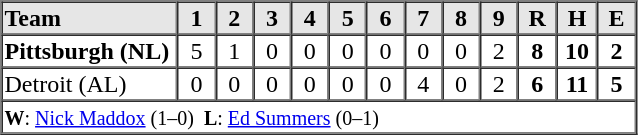<table border=1 cellspacing=0 width=425 style="margin-left:3em;">
<tr style="text-align:center; background-color:#e6e6e6;">
<th align=left width=125>Team</th>
<th width=25>1</th>
<th width=25>2</th>
<th width=25>3</th>
<th width=25>4</th>
<th width=25>5</th>
<th width=25>6</th>
<th width=25>7</th>
<th width=25>8</th>
<th width=25>9</th>
<th width=25>R</th>
<th width=25>H</th>
<th width=25>E</th>
</tr>
<tr style="text-align:center;">
<td align=left><strong>Pittsburgh (NL)</strong></td>
<td>5</td>
<td>1</td>
<td>0</td>
<td>0</td>
<td>0</td>
<td>0</td>
<td>0</td>
<td>0</td>
<td>2</td>
<td><strong>8</strong></td>
<td><strong>10</strong></td>
<td><strong>2</strong></td>
</tr>
<tr style="text-align:center;">
<td align=left>Detroit (AL)</td>
<td>0</td>
<td>0</td>
<td>0</td>
<td>0</td>
<td>0</td>
<td>0</td>
<td>4</td>
<td>0</td>
<td>2</td>
<td><strong>6</strong></td>
<td><strong>11</strong></td>
<td><strong>5</strong></td>
</tr>
<tr style="text-align:left;">
<td colspan=13><small><strong>W</strong>: <a href='#'>Nick Maddox</a> (1–0)  <strong>L</strong>: <a href='#'>Ed Summers</a> (0–1)</small></td>
</tr>
</table>
